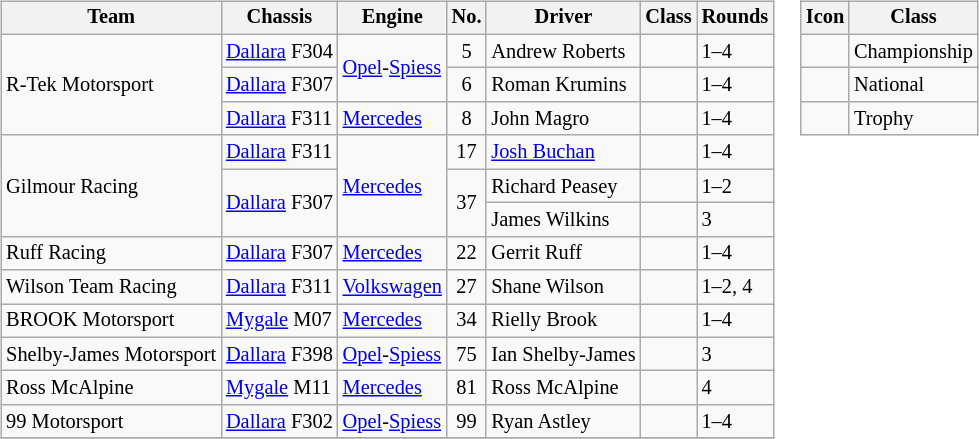<table>
<tr>
<td><br><table class="wikitable" style="font-size: 85%">
<tr>
<th>Team</th>
<th>Chassis</th>
<th>Engine</th>
<th>No.</th>
<th>Driver</th>
<th>Class</th>
<th>Rounds</th>
</tr>
<tr>
<td rowspan=3>R-Tek Motorsport</td>
<td><a href='#'>Dallara</a> F304</td>
<td rowspan=2><a href='#'>Opel</a>-<a href='#'>Spiess</a></td>
<td align="center">5</td>
<td> Andrew Roberts</td>
<td align="center"></td>
<td>1–4</td>
</tr>
<tr>
<td><a href='#'>Dallara</a> F307</td>
<td align="center">6</td>
<td> Roman Krumins</td>
<td align=center></td>
<td>1–4</td>
</tr>
<tr>
<td><a href='#'>Dallara</a> F311</td>
<td rowspan=1><a href='#'>Mercedes</a></td>
<td align="center">8</td>
<td> John Magro</td>
<td align="center"></td>
<td>1–4</td>
</tr>
<tr>
<td rowspan=3>Gilmour Racing</td>
<td><a href='#'>Dallara</a> F311</td>
<td rowspan=3><a href='#'>Mercedes</a></td>
<td align="center">17</td>
<td> <a href='#'>Josh Buchan</a></td>
<td align="center"></td>
<td>1–4</td>
</tr>
<tr>
<td rowspan=2><a href='#'>Dallara</a> F307</td>
<td rowspan=2 align="center">37</td>
<td> Richard Peasey</td>
<td align="center"></td>
<td>1–2</td>
</tr>
<tr>
<td> James Wilkins</td>
<td align="center"></td>
<td>3</td>
</tr>
<tr>
<td>Ruff Racing</td>
<td><a href='#'>Dallara</a> F307</td>
<td><a href='#'>Mercedes</a></td>
<td align="center">22</td>
<td> Gerrit Ruff</td>
<td align="center"></td>
<td>1–4</td>
</tr>
<tr>
<td>Wilson Team Racing</td>
<td><a href='#'>Dallara</a> F311</td>
<td><a href='#'>Volkswagen</a></td>
<td align="center">27</td>
<td> Shane Wilson</td>
<td align="center"></td>
<td>1–2, 4</td>
</tr>
<tr>
<td>BROOK Motorsport</td>
<td><a href='#'>Mygale</a> M07</td>
<td><a href='#'>Mercedes</a></td>
<td align="center">34</td>
<td> Rielly Brook</td>
<td align="center"></td>
<td>1–4</td>
</tr>
<tr>
<td>Shelby-James Motorsport</td>
<td><a href='#'>Dallara</a> F398</td>
<td><a href='#'>Opel</a>-<a href='#'>Spiess</a></td>
<td align="center">75</td>
<td> Ian Shelby-James</td>
<td align="center"></td>
<td>3</td>
</tr>
<tr>
<td>Ross McAlpine</td>
<td><a href='#'>Mygale</a> M11</td>
<td><a href='#'>Mercedes</a></td>
<td align="center">81</td>
<td> Ross McAlpine</td>
<td align="center"></td>
<td>4</td>
</tr>
<tr>
<td>99 Motorsport</td>
<td><a href='#'>Dallara</a> F302</td>
<td><a href='#'>Opel</a>-<a href='#'>Spiess</a></td>
<td align="center">99</td>
<td> Ryan Astley</td>
<td align="center"></td>
<td>1–4</td>
</tr>
<tr>
</tr>
</table>
</td>
<td valign="top"><br><table class="wikitable" style="font-size: 85%;">
<tr>
<th>Icon</th>
<th>Class</th>
</tr>
<tr>
<td align=center></td>
<td>Championship</td>
</tr>
<tr>
<td align=center></td>
<td>National</td>
</tr>
<tr>
<td align=center></td>
<td>Trophy</td>
</tr>
</table>
</td>
</tr>
</table>
